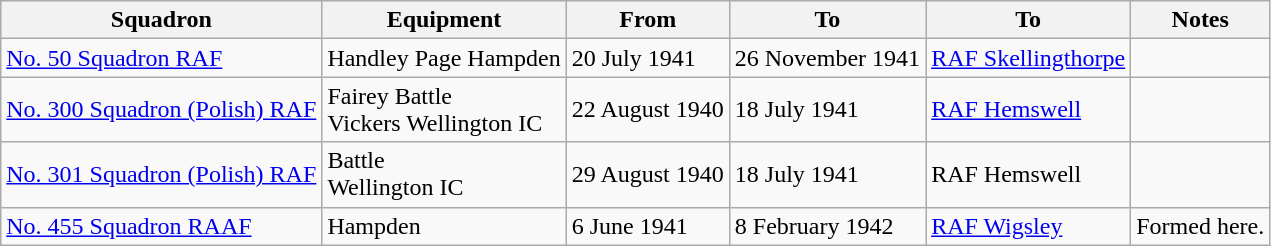<table class="wikitable sortable">
<tr>
<th>Squadron</th>
<th>Equipment</th>
<th>From</th>
<th>To</th>
<th>To</th>
<th>Notes</th>
</tr>
<tr>
<td><a href='#'>No. 50 Squadron RAF</a></td>
<td>Handley Page Hampden</td>
<td>20 July 1941</td>
<td>26 November 1941</td>
<td><a href='#'>RAF Skellingthorpe</a></td>
<td></td>
</tr>
<tr>
<td><a href='#'>No. 300 Squadron (Polish) RAF</a></td>
<td>Fairey Battle<br>Vickers Wellington IC</td>
<td>22 August 1940</td>
<td>18 July 1941</td>
<td><a href='#'>RAF Hemswell</a></td>
<td></td>
</tr>
<tr>
<td><a href='#'>No. 301 Squadron (Polish) RAF</a></td>
<td>Battle<br>Wellington IC</td>
<td>29 August 1940</td>
<td>18 July 1941</td>
<td>RAF Hemswell</td>
<td></td>
</tr>
<tr>
<td><a href='#'>No. 455 Squadron RAAF</a></td>
<td>Hampden</td>
<td>6 June 1941</td>
<td>8 February 1942</td>
<td><a href='#'>RAF Wigsley</a></td>
<td>Formed here.</td>
</tr>
</table>
